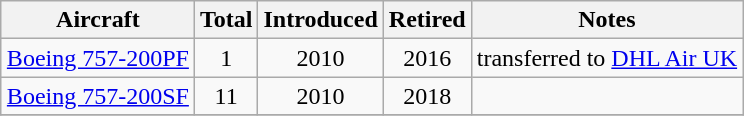<table class="wikitable" style="margin:0.5em auto; text-align:center">
<tr>
<th>Aircraft</th>
<th>Total</th>
<th>Introduced</th>
<th>Retired</th>
<th>Notes</th>
</tr>
<tr>
<td><a href='#'>Boeing 757-200PF</a></td>
<td>1</td>
<td>2010</td>
<td>2016</td>
<td>transferred to <a href='#'>DHL Air UK</a></td>
</tr>
<tr>
<td><a href='#'>Boeing 757-200SF</a></td>
<td>11</td>
<td>2010</td>
<td>2018</td>
<td></td>
</tr>
<tr>
</tr>
</table>
